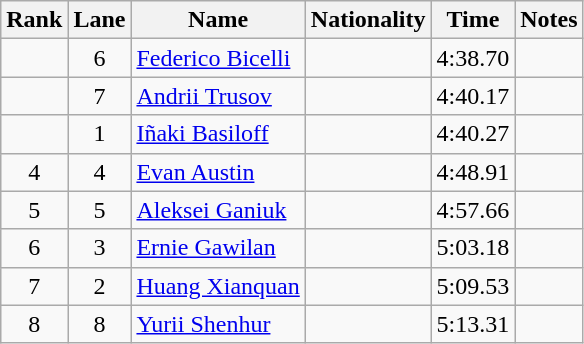<table class="wikitable sortable" style="text-align:center">
<tr>
<th>Rank</th>
<th>Lane</th>
<th>Name</th>
<th>Nationality</th>
<th>Time</th>
<th>Notes</th>
</tr>
<tr>
<td></td>
<td>6</td>
<td align="left"><a href='#'>Federico Bicelli</a></td>
<td align="left"></td>
<td>4:38.70</td>
<td></td>
</tr>
<tr>
<td></td>
<td>7</td>
<td align="left"><a href='#'>Andrii Trusov</a></td>
<td align="left"></td>
<td>4:40.17</td>
<td></td>
</tr>
<tr>
<td></td>
<td>1</td>
<td align="left"><a href='#'>Iñaki Basiloff</a></td>
<td align="left"></td>
<td>4:40.27</td>
<td></td>
</tr>
<tr>
<td>4</td>
<td>4</td>
<td align="left"><a href='#'>Evan Austin</a></td>
<td align="left"></td>
<td>4:48.91</td>
<td></td>
</tr>
<tr>
<td>5</td>
<td>5</td>
<td align="left"><a href='#'>Aleksei Ganiuk</a></td>
<td align="left"></td>
<td>4:57.66</td>
<td></td>
</tr>
<tr>
<td>6</td>
<td>3</td>
<td align="left"><a href='#'>Ernie Gawilan</a></td>
<td align="left"></td>
<td>5:03.18</td>
<td></td>
</tr>
<tr>
<td>7</td>
<td>2</td>
<td align="left"><a href='#'>Huang Xianquan</a></td>
<td align="left"></td>
<td>5:09.53</td>
<td></td>
</tr>
<tr>
<td>8</td>
<td>8</td>
<td align="left"><a href='#'>Yurii Shenhur</a></td>
<td align="left"></td>
<td>5:13.31</td>
<td></td>
</tr>
</table>
